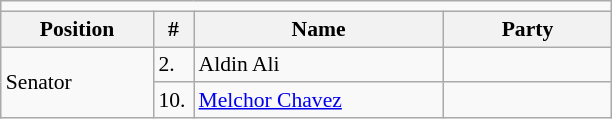<table class=wikitable style="font-size:90%">
<tr>
<td colspan=5 bgcolor=></td>
</tr>
<tr>
<th width=95px>Position</th>
<th width=20px>#</th>
<th width=160px>Name</th>
<th colspan=2 width=105px>Party</th>
</tr>
<tr>
<td rowspan=2>Senator</td>
<td>2.</td>
<td>Aldin Ali</td>
<td></td>
</tr>
<tr>
<td>10.</td>
<td><a href='#'>Melchor Chavez</a></td>
<td></td>
</tr>
</table>
